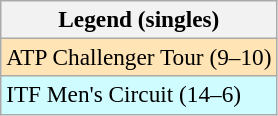<table class=wikitable style=font-size:97%>
<tr>
<th>Legend (singles)</th>
</tr>
<tr bgcolor=moccasin>
<td>ATP Challenger Tour (9–10)</td>
</tr>
<tr bgcolor=CFFCFF>
<td>ITF Men's Circuit (14–6)</td>
</tr>
</table>
